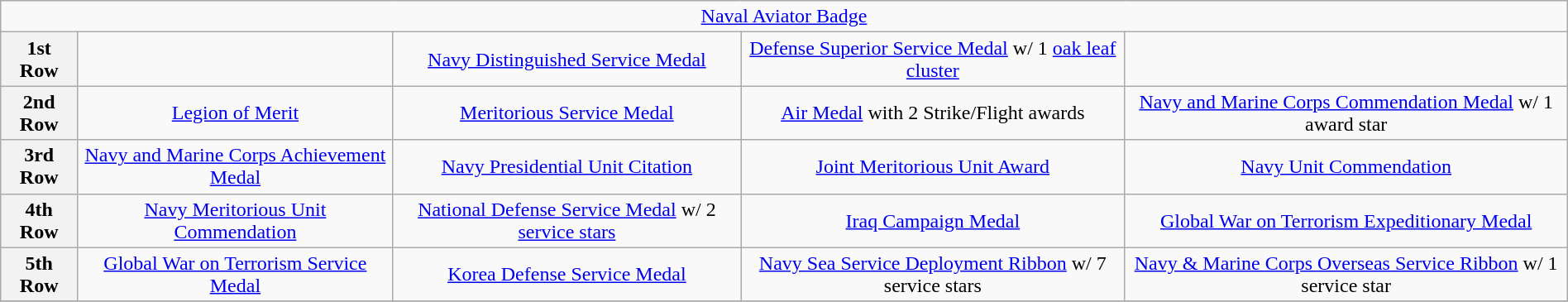<table class="wikitable" style="margin:1em auto; text-align:center;">
<tr>
<td colspan="5"><a href='#'>Naval Aviator Badge</a></td>
</tr>
<tr>
<th>1st Row</th>
<td></td>
<td><a href='#'>Navy Distinguished Service Medal</a></td>
<td><a href='#'>Defense Superior Service Medal</a> w/ 1 <a href='#'>oak leaf cluster</a></td>
<td></td>
</tr>
<tr>
<th>2nd Row</th>
<td><a href='#'>Legion of Merit</a></td>
<td><a href='#'>Meritorious Service Medal</a></td>
<td><a href='#'>Air Medal</a> with 2 Strike/Flight awards</td>
<td><a href='#'>Navy and Marine Corps Commendation Medal</a> w/ 1 award star</td>
</tr>
<tr>
<th>3rd Row</th>
<td><a href='#'>Navy and Marine Corps Achievement Medal</a></td>
<td><a href='#'>Navy Presidential Unit Citation</a></td>
<td><a href='#'>Joint Meritorious Unit Award</a></td>
<td><a href='#'>Navy Unit Commendation</a></td>
</tr>
<tr>
<th>4th Row</th>
<td><a href='#'>Navy Meritorious Unit Commendation</a></td>
<td><a href='#'>National Defense Service Medal</a> w/ 2 <a href='#'>service stars</a></td>
<td><a href='#'>Iraq Campaign Medal</a></td>
<td><a href='#'>Global War on Terrorism Expeditionary Medal</a></td>
</tr>
<tr>
<th>5th Row</th>
<td><a href='#'>Global War on Terrorism Service Medal</a></td>
<td><a href='#'>Korea Defense Service Medal</a></td>
<td><a href='#'>Navy Sea Service Deployment Ribbon</a> w/ 7 service stars</td>
<td><a href='#'>Navy & Marine Corps Overseas Service Ribbon</a> w/ 1 service star</td>
</tr>
<tr>
</tr>
</table>
